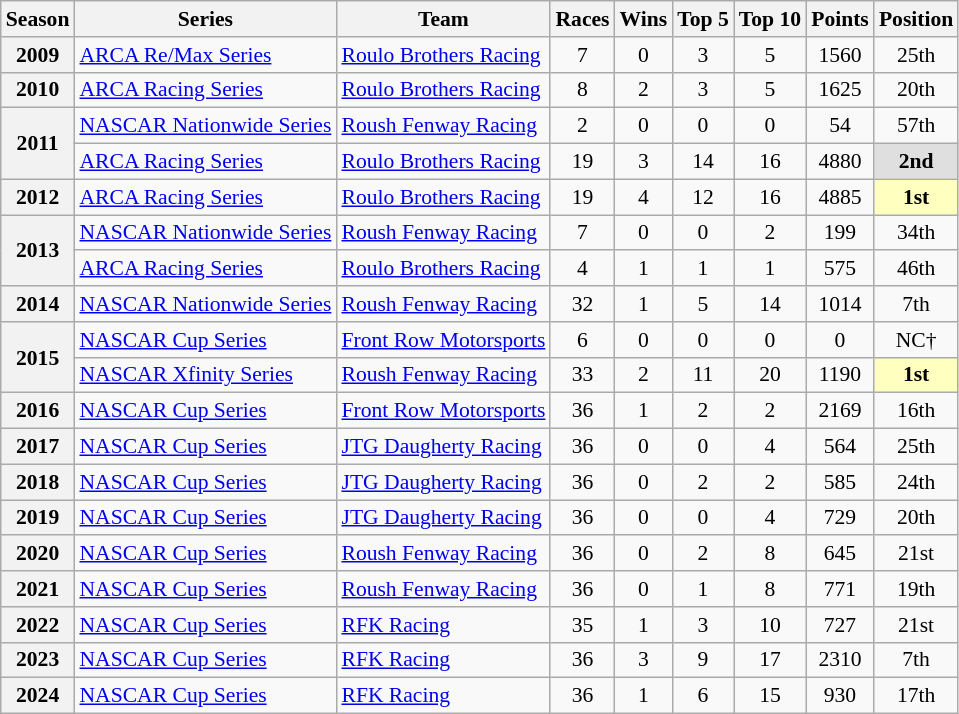<table class="wikitable" style="font-size: 90%; text-align:center">
<tr>
<th>Season</th>
<th>Series</th>
<th>Team</th>
<th>Races</th>
<th>Wins</th>
<th>Top 5</th>
<th>Top 10</th>
<th>Points</th>
<th>Position</th>
</tr>
<tr>
<th>2009</th>
<td align=left><a href='#'>ARCA Re/Max Series</a></td>
<td align=left><a href='#'>Roulo Brothers Racing</a></td>
<td>7</td>
<td>0</td>
<td>3</td>
<td>5</td>
<td>1560</td>
<td>25th</td>
</tr>
<tr>
<th>2010</th>
<td align=left><a href='#'>ARCA Racing Series</a></td>
<td align=left><a href='#'>Roulo Brothers Racing</a></td>
<td>8</td>
<td>2</td>
<td>3</td>
<td>5</td>
<td>1625</td>
<td>20th</td>
</tr>
<tr>
<th rowspan=2>2011</th>
<td align=left><a href='#'>NASCAR Nationwide Series</a></td>
<td align=left><a href='#'>Roush Fenway Racing</a></td>
<td>2</td>
<td>0</td>
<td>0</td>
<td>0</td>
<td>54</td>
<td>57th</td>
</tr>
<tr>
<td align=left><a href='#'>ARCA Racing Series</a></td>
<td align=left><a href='#'>Roulo Brothers Racing</a></td>
<td>19</td>
<td>3</td>
<td>14</td>
<td>16</td>
<td>4880</td>
<td style="background:#DFDFDF;"><strong>2nd</strong></td>
</tr>
<tr>
<th>2012</th>
<td align=left><a href='#'>ARCA Racing Series</a></td>
<td align=left><a href='#'>Roulo Brothers Racing</a></td>
<td>19</td>
<td>4</td>
<td>12</td>
<td>16</td>
<td>4885</td>
<td style="background:#FFFFBF;"><strong>1st</strong></td>
</tr>
<tr>
<th rowspan=2>2013</th>
<td align=left><a href='#'>NASCAR Nationwide Series</a></td>
<td align=left><a href='#'>Roush Fenway Racing</a></td>
<td>7</td>
<td>0</td>
<td>0</td>
<td>2</td>
<td>199</td>
<td>34th</td>
</tr>
<tr>
<td align=left><a href='#'>ARCA Racing Series</a></td>
<td align=left><a href='#'>Roulo Brothers Racing</a></td>
<td>4</td>
<td>1</td>
<td>1</td>
<td>1</td>
<td>575</td>
<td>46th</td>
</tr>
<tr>
<th>2014</th>
<td align=left><a href='#'>NASCAR Nationwide Series</a></td>
<td align=left><a href='#'>Roush Fenway Racing</a></td>
<td>32</td>
<td>1</td>
<td>5</td>
<td>14</td>
<td>1014</td>
<td>7th</td>
</tr>
<tr>
<th rowspan=2>2015</th>
<td align=left><a href='#'>NASCAR Cup Series</a></td>
<td align=left><a href='#'>Front Row Motorsports</a></td>
<td>6</td>
<td>0</td>
<td>0</td>
<td>0</td>
<td>0</td>
<td>NC†</td>
</tr>
<tr>
<td align=left><a href='#'>NASCAR Xfinity Series</a></td>
<td align=left><a href='#'>Roush Fenway Racing</a></td>
<td>33</td>
<td>2</td>
<td>11</td>
<td>20</td>
<td>1190</td>
<td style="background:#FFFFBF;"><strong>1st</strong></td>
</tr>
<tr>
<th>2016</th>
<td align=left><a href='#'>NASCAR Cup Series</a></td>
<td align=left><a href='#'>Front Row Motorsports</a></td>
<td>36</td>
<td>1</td>
<td>2</td>
<td>2</td>
<td>2169</td>
<td>16th</td>
</tr>
<tr>
<th>2017</th>
<td align=left><a href='#'>NASCAR Cup Series</a></td>
<td align=left><a href='#'>JTG Daugherty Racing</a></td>
<td>36</td>
<td>0</td>
<td>0</td>
<td>4</td>
<td>564</td>
<td>25th</td>
</tr>
<tr>
<th>2018</th>
<td align=left><a href='#'>NASCAR Cup Series</a></td>
<td align=left><a href='#'>JTG Daugherty Racing</a></td>
<td>36</td>
<td>0</td>
<td>2</td>
<td>2</td>
<td>585</td>
<td>24th</td>
</tr>
<tr>
<th>2019</th>
<td align=left><a href='#'>NASCAR Cup Series</a></td>
<td align=left><a href='#'>JTG Daugherty Racing</a></td>
<td>36</td>
<td>0</td>
<td>0</td>
<td>4</td>
<td>729</td>
<td>20th</td>
</tr>
<tr>
<th>2020</th>
<td align=left><a href='#'>NASCAR Cup Series</a></td>
<td align=left><a href='#'>Roush Fenway Racing</a></td>
<td>36</td>
<td>0</td>
<td>2</td>
<td>8</td>
<td>645</td>
<td>21st</td>
</tr>
<tr>
<th>2021</th>
<td align=left><a href='#'>NASCAR Cup Series</a></td>
<td align=left><a href='#'>Roush Fenway Racing</a></td>
<td>36</td>
<td>0</td>
<td>1</td>
<td>8</td>
<td>771</td>
<td>19th</td>
</tr>
<tr>
<th>2022</th>
<td align=left><a href='#'>NASCAR Cup Series</a></td>
<td align=left><a href='#'>RFK Racing</a></td>
<td>35</td>
<td>1</td>
<td>3</td>
<td>10</td>
<td>727</td>
<td>21st</td>
</tr>
<tr>
<th>2023</th>
<td align=left><a href='#'>NASCAR Cup Series</a></td>
<td align=left><a href='#'>RFK Racing</a></td>
<td>36</td>
<td>3</td>
<td>9</td>
<td>17</td>
<td>2310</td>
<td>7th</td>
</tr>
<tr>
<th>2024</th>
<td align=left><a href='#'>NASCAR Cup Series</a></td>
<td align=left><a href='#'>RFK Racing</a></td>
<td>36</td>
<td>1</td>
<td>6</td>
<td>15</td>
<td>930</td>
<td>17th</td>
</tr>
</table>
